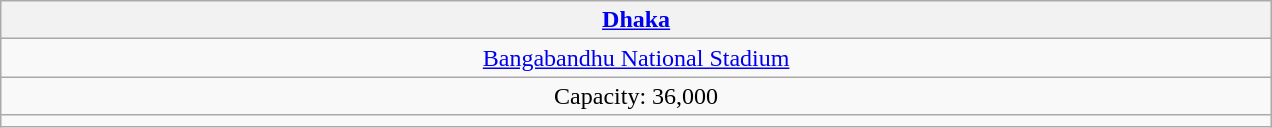<table class="wikitable" style="text-align:center;">
<tr>
<th width="25%"><a href='#'>Dhaka</a></th>
</tr>
<tr>
<td><a href='#'>Bangabandhu National Stadium</a></td>
</tr>
<tr>
<td>Capacity: 36,000</td>
</tr>
<tr>
<td></td>
</tr>
</table>
